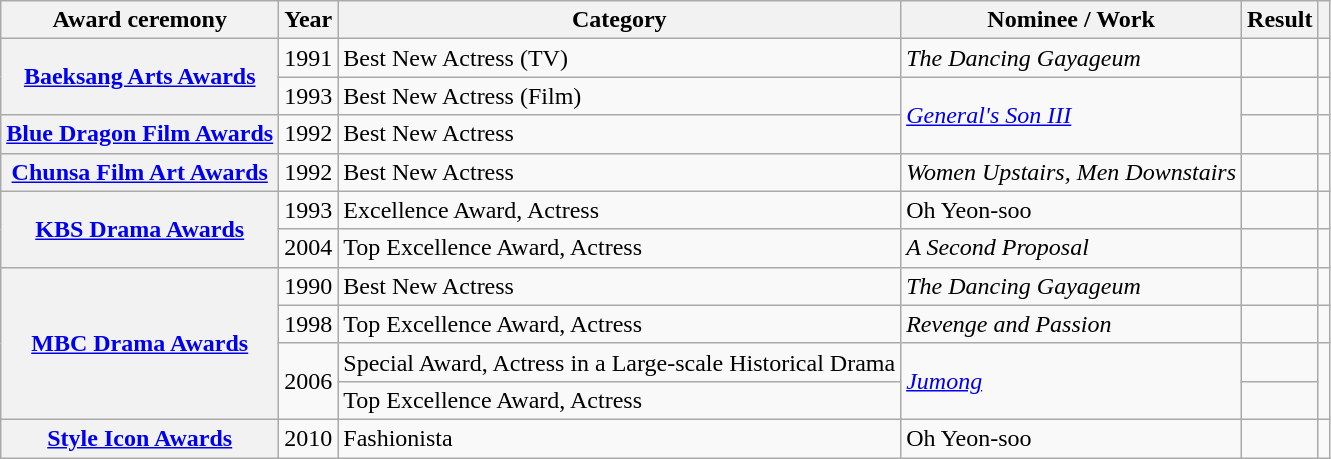<table class="wikitable plainrowheaders sortable">
<tr>
<th scope="col">Award ceremony</th>
<th scope="col">Year</th>
<th scope="col">Category </th>
<th scope="col">Nominee / Work</th>
<th scope="col">Result</th>
<th scope="col" class="unsortable"></th>
</tr>
<tr>
<th scope="row" rowspan="2"><a href='#'>Baeksang Arts Awards</a></th>
<td style="text-align:center">1991</td>
<td>Best New Actress (TV)</td>
<td><em>The Dancing Gayageum</em></td>
<td></td>
<td style="text-align:center"></td>
</tr>
<tr>
<td style="text-align:center">1993</td>
<td>Best New Actress (Film)</td>
<td rowspan="2"><em><a href='#'>General's Son III</a></em></td>
<td></td>
<td style="text-align:center"></td>
</tr>
<tr>
<th scope="row"><a href='#'>Blue Dragon Film Awards</a></th>
<td style="text-align:center">1992</td>
<td>Best New Actress</td>
<td></td>
<td style="text-align:center"></td>
</tr>
<tr>
<th scope="row"><a href='#'>Chunsa Film Art Awards</a></th>
<td style="text-align:center">1992</td>
<td>Best New Actress</td>
<td><em>Women Upstairs, Men Downstairs</em></td>
<td></td>
<td style="text-align:center"></td>
</tr>
<tr>
<th scope="row" rowspan="2"><a href='#'>KBS Drama Awards</a></th>
<td style="text-align:center">1993</td>
<td>Excellence Award, Actress</td>
<td>Oh Yeon-soo</td>
<td></td>
<td style="text-align:center"></td>
</tr>
<tr>
<td style="text-align:center">2004</td>
<td>Top Excellence Award, Actress</td>
<td><em>A Second Proposal</em></td>
<td></td>
<td style="text-align:center"></td>
</tr>
<tr>
<th scope="row" rowspan="4"><a href='#'>MBC Drama Awards</a></th>
<td style="text-align:center">1990</td>
<td>Best New Actress</td>
<td><em>The Dancing Gayageum</em></td>
<td></td>
<td style="text-align:center"></td>
</tr>
<tr>
<td style="text-align:center">1998</td>
<td>Top Excellence Award, Actress</td>
<td><em>Revenge and Passion</em></td>
<td></td>
<td style="text-align:center"></td>
</tr>
<tr>
<td rowspan="2" style="text-align:center">2006</td>
<td>Special Award, Actress in a Large-scale Historical Drama</td>
<td rowspan="2"><a href='#'><em>Jumong</em></a></td>
<td></td>
<td rowspan="2" style="text-align:center"></td>
</tr>
<tr>
<td>Top Excellence Award, Actress</td>
<td></td>
</tr>
<tr>
<th scope="row"><a href='#'>Style Icon Awards</a></th>
<td style="text-align:center">2010</td>
<td>Fashionista</td>
<td>Oh Yeon-soo</td>
<td></td>
<td style="text-align:center"></td>
</tr>
</table>
